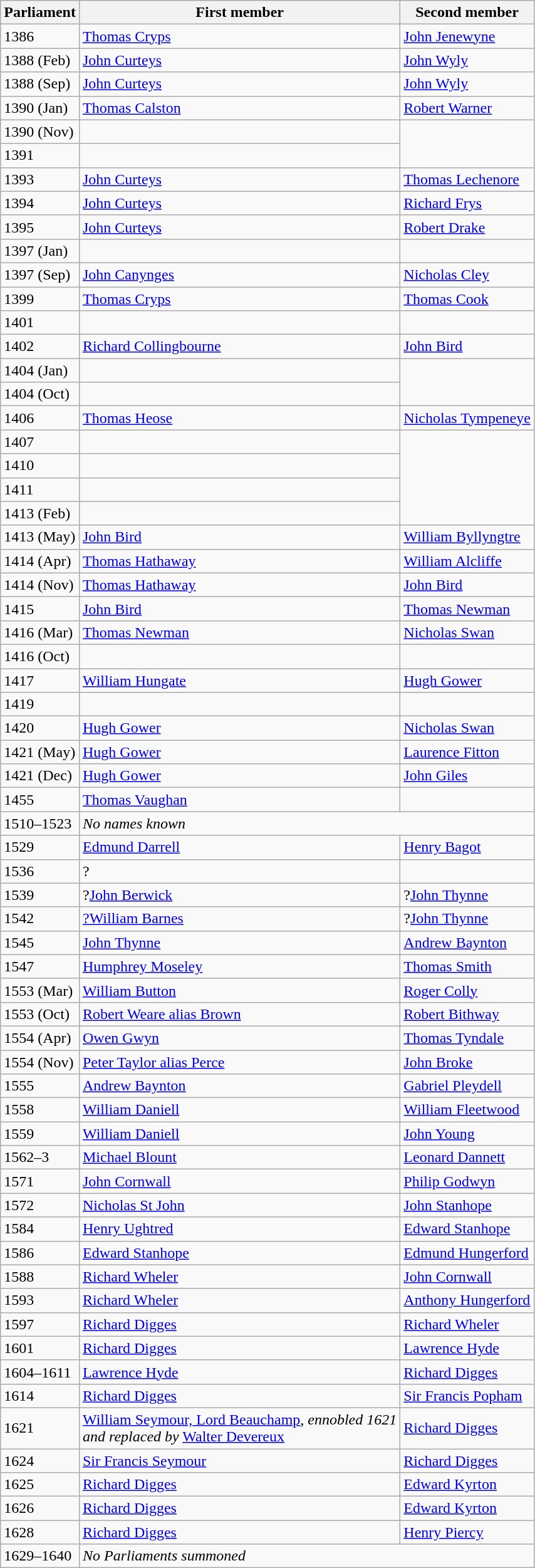<table class="wikitable">
<tr>
<th>Parliament</th>
<th>First member</th>
<th>Second member</th>
</tr>
<tr>
<td>1386</td>
<td><a href='#'>Thomas Cryps</a></td>
<td><a href='#'>John Jenewyne</a></td>
</tr>
<tr>
<td>1388 (Feb)</td>
<td><a href='#'>John Curteys</a></td>
<td><a href='#'>John Wyly</a></td>
</tr>
<tr>
<td>1388 (Sep)</td>
<td><a href='#'>John Curteys</a></td>
<td><a href='#'>John Wyly</a></td>
</tr>
<tr>
<td>1390 (Jan)</td>
<td><a href='#'>Thomas Calston</a></td>
<td><a href='#'>Robert Warner</a></td>
</tr>
<tr>
<td>1390 (Nov)</td>
<td></td>
</tr>
<tr>
<td>1391</td>
<td></td>
</tr>
<tr>
<td>1393</td>
<td><a href='#'>John Curteys</a></td>
<td><a href='#'>Thomas Lechenore</a></td>
</tr>
<tr>
<td>1394</td>
<td><a href='#'>John Curteys</a></td>
<td><a href='#'>Richard Frys</a></td>
</tr>
<tr>
<td>1395</td>
<td><a href='#'>John Curteys</a></td>
<td><a href='#'>Robert Drake</a></td>
</tr>
<tr>
<td>1397 (Jan)</td>
<td></td>
</tr>
<tr>
<td>1397 (Sep)</td>
<td><a href='#'>John Canynges</a></td>
<td><a href='#'>Nicholas Cley</a></td>
</tr>
<tr>
<td>1399</td>
<td><a href='#'>Thomas Cryps</a></td>
<td><a href='#'>Thomas Cook</a></td>
</tr>
<tr>
<td>1401</td>
<td></td>
</tr>
<tr>
<td>1402</td>
<td><a href='#'>Richard Collingbourne</a></td>
<td><a href='#'>John Bird</a></td>
</tr>
<tr>
<td>1404 (Jan)</td>
<td></td>
</tr>
<tr>
<td>1404 (Oct)</td>
<td></td>
</tr>
<tr>
<td>1406</td>
<td><a href='#'>Thomas Heose</a></td>
<td><a href='#'>Nicholas Tympeneye</a></td>
</tr>
<tr>
<td>1407</td>
<td></td>
</tr>
<tr>
<td>1410</td>
<td></td>
</tr>
<tr>
<td>1411</td>
<td></td>
</tr>
<tr>
<td>1413 (Feb)</td>
<td></td>
</tr>
<tr>
<td>1413 (May)</td>
<td><a href='#'>John Bird</a></td>
<td><a href='#'>William Byllyngtre</a></td>
</tr>
<tr>
<td>1414 (Apr)</td>
<td><a href='#'>Thomas Hathaway</a></td>
<td><a href='#'>William Alcliffe</a></td>
</tr>
<tr>
<td>1414 (Nov)</td>
<td><a href='#'>Thomas Hathaway</a></td>
<td><a href='#'>John Bird</a></td>
</tr>
<tr>
<td>1415</td>
<td><a href='#'>John Bird</a></td>
<td><a href='#'>Thomas Newman</a></td>
</tr>
<tr>
<td>1416 (Mar)</td>
<td><a href='#'>Thomas Newman</a></td>
<td><a href='#'>Nicholas Swan</a></td>
</tr>
<tr>
<td>1416 (Oct)</td>
<td></td>
</tr>
<tr>
<td>1417</td>
<td><a href='#'>William Hungate</a></td>
<td><a href='#'>Hugh Gower</a></td>
</tr>
<tr>
<td>1419</td>
<td></td>
</tr>
<tr>
<td>1420</td>
<td><a href='#'>Hugh Gower</a></td>
<td><a href='#'>Nicholas Swan</a></td>
</tr>
<tr>
<td>1421 (May)</td>
<td><a href='#'>Hugh Gower</a></td>
<td><a href='#'>Laurence Fitton</a></td>
</tr>
<tr>
<td>1421 (Dec)</td>
<td><a href='#'>Hugh Gower</a></td>
<td><a href='#'>John Giles</a></td>
</tr>
<tr>
<td>1455</td>
<td><a href='#'>Thomas Vaughan</a></td>
</tr>
<tr>
<td>1510–1523</td>
<td colspan="2"><em>No names known</em> </td>
</tr>
<tr>
<td>1529</td>
<td><a href='#'>Edmund Darrell</a></td>
<td><a href='#'>Henry Bagot</a></td>
</tr>
<tr>
<td>1536</td>
<td>?</td>
</tr>
<tr>
<td>1539</td>
<td>?<a href='#'>John Berwick</a></td>
<td>?<a href='#'>John Thynne</a></td>
</tr>
<tr>
<td>1542</td>
<td><a href='#'>?William Barnes</a></td>
<td>?<a href='#'>John Thynne</a>  </td>
</tr>
<tr>
<td>1545</td>
<td><a href='#'>John Thynne</a></td>
<td><a href='#'>Andrew Baynton</a></td>
</tr>
<tr>
<td>1547</td>
<td><a href='#'>Humphrey Moseley</a></td>
<td><a href='#'>Thomas Smith</a></td>
</tr>
<tr>
<td>1553 (Mar)</td>
<td><a href='#'>William Button</a></td>
<td><a href='#'>Roger Colly</a></td>
</tr>
<tr>
<td>1553 (Oct)</td>
<td><a href='#'>Robert Weare alias Brown</a></td>
<td><a href='#'>Robert Bithway</a></td>
</tr>
<tr>
<td>1554 (Apr)</td>
<td><a href='#'>Owen Gwyn</a></td>
<td><a href='#'>Thomas Tyndale</a></td>
</tr>
<tr>
<td>1554 (Nov)</td>
<td><a href='#'>Peter Taylor alias Perce</a></td>
<td><a href='#'>John Broke</a></td>
</tr>
<tr>
<td>1555</td>
<td><a href='#'>Andrew Baynton</a></td>
<td><a href='#'>Gabriel Pleydell</a></td>
</tr>
<tr>
<td>1558</td>
<td><a href='#'>William Daniell</a></td>
<td><a href='#'>William Fleetwood</a></td>
</tr>
<tr>
<td>1559</td>
<td><a href='#'>William Daniell</a></td>
<td><a href='#'>John Young</a></td>
</tr>
<tr>
<td>1562–3</td>
<td><a href='#'>Michael Blount</a></td>
<td><a href='#'>Leonard Dannett</a></td>
</tr>
<tr>
<td>1571</td>
<td><a href='#'>John Cornwall</a></td>
<td><a href='#'>Philip Godwyn</a></td>
</tr>
<tr>
<td>1572</td>
<td><a href='#'>Nicholas St John</a></td>
<td><a href='#'>John Stanhope</a></td>
</tr>
<tr>
<td>1584</td>
<td><a href='#'>Henry Ughtred</a></td>
<td><a href='#'>Edward Stanhope</a></td>
</tr>
<tr>
<td>1586</td>
<td><a href='#'>Edward Stanhope</a></td>
<td><a href='#'>Edmund Hungerford</a></td>
</tr>
<tr>
<td>1588</td>
<td><a href='#'>Richard Wheler</a></td>
<td><a href='#'>John Cornwall</a></td>
</tr>
<tr>
<td>1593</td>
<td><a href='#'>Richard Wheler</a></td>
<td><a href='#'>Anthony Hungerford</a></td>
</tr>
<tr>
<td>1597</td>
<td><a href='#'>Richard Digges</a></td>
<td><a href='#'>Richard Wheler</a></td>
</tr>
<tr>
<td>1601</td>
<td><a href='#'>Richard Digges</a></td>
<td><a href='#'>Lawrence Hyde</a></td>
</tr>
<tr>
<td>1604–1611</td>
<td><a href='#'>Lawrence Hyde</a></td>
<td><a href='#'>Richard Digges</a></td>
</tr>
<tr>
<td>1614</td>
<td><a href='#'>Richard Digges</a></td>
<td><a href='#'>Sir Francis Popham</a></td>
</tr>
<tr>
<td>1621</td>
<td><a href='#'>William Seymour, Lord Beauchamp</a>, <em>ennobled 1621 <br> and replaced by</em> <a href='#'>Walter Devereux</a></td>
<td><a href='#'>Richard Digges</a></td>
</tr>
<tr>
<td>1624</td>
<td><a href='#'>Sir Francis Seymour</a></td>
<td><a href='#'>Richard Digges</a></td>
</tr>
<tr>
<td>1625</td>
<td><a href='#'>Richard Digges</a></td>
<td><a href='#'>Edward Kyrton</a></td>
</tr>
<tr>
<td>1626</td>
<td><a href='#'>Richard Digges</a></td>
<td><a href='#'>Edward Kyrton</a></td>
</tr>
<tr>
<td>1628</td>
<td><a href='#'>Richard Digges</a></td>
<td><a href='#'>Henry Piercy</a></td>
</tr>
<tr>
<td>1629–1640</td>
<td colspan="2"><em>No Parliaments summoned</em></td>
</tr>
</table>
